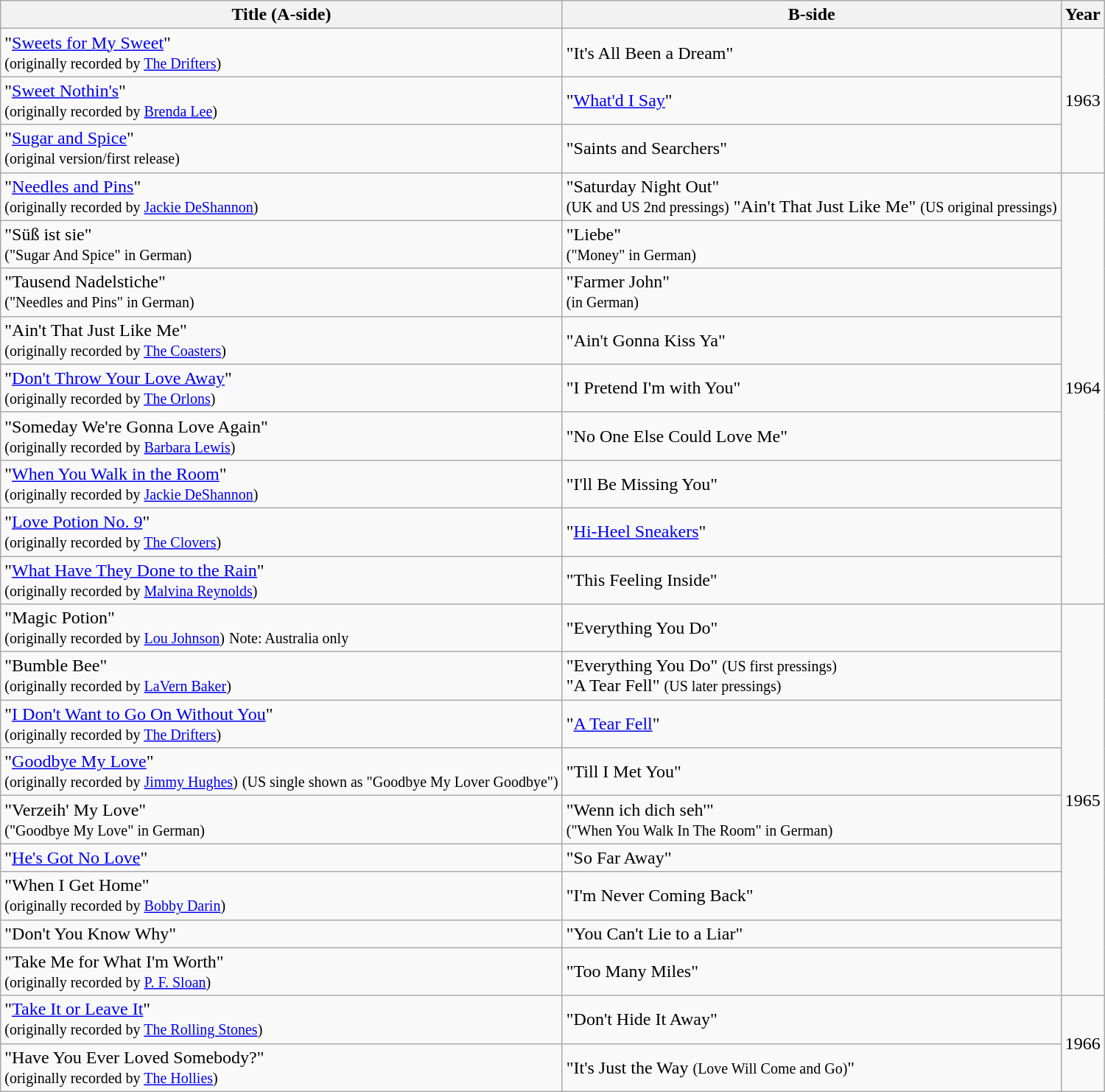<table class="wikitable">
<tr>
<th>Title (A-side)</th>
<th>B-side</th>
<th>Year</th>
</tr>
<tr>
<td>"<a href='#'>Sweets for My Sweet</a>"<br><small>(originally recorded by <a href='#'>The Drifters</a>)</small></td>
<td>"It's All Been a Dream"</td>
<td rowspan="3">1963</td>
</tr>
<tr>
<td>"<a href='#'>Sweet Nothin's</a>"<br><small>(originally recorded by <a href='#'>Brenda Lee</a>)</small></td>
<td>"<a href='#'>What'd I Say</a>"</td>
</tr>
<tr>
<td>"<a href='#'>Sugar and Spice</a>"<br><small>(original version/first release)</small></td>
<td>"Saints and Searchers"</td>
</tr>
<tr>
<td>"<a href='#'>Needles and Pins</a>"<br><small>(originally recorded by <a href='#'>Jackie DeShannon</a>)</small></td>
<td>"Saturday Night Out"<br><small>(UK and US 2nd pressings)</small>
"Ain't That Just Like Me"
<small>(US original pressings)</small></td>
<td rowspan="9">1964</td>
</tr>
<tr>
<td>"Süß ist sie"<br><small>("Sugar And Spice" in German)</small></td>
<td>"Liebe"<br><small>("Money" in German)</small></td>
</tr>
<tr>
<td>"Tausend Nadelstiche"<br><small>("Needles and Pins" in German)</small></td>
<td>"Farmer John"<br><small>(in German)</small></td>
</tr>
<tr>
<td>"Ain't That Just Like Me"<br><small>(originally recorded by <a href='#'>The Coasters</a>)</small></td>
<td>"Ain't Gonna Kiss Ya"</td>
</tr>
<tr>
<td>"<a href='#'>Don't Throw Your Love Away</a>"<br><small>(originally recorded by <a href='#'>The Orlons</a>)</small></td>
<td>"I Pretend I'm with You"</td>
</tr>
<tr>
<td>"Someday We're Gonna Love Again"<br><small>(originally recorded by <a href='#'>Barbara Lewis</a>)</small></td>
<td>"No One Else Could Love Me"</td>
</tr>
<tr>
<td>"<a href='#'>When You Walk in the Room</a>"<br><small>(originally recorded by <a href='#'>Jackie DeShannon</a>)</small></td>
<td>"I'll Be Missing You"</td>
</tr>
<tr>
<td>"<a href='#'>Love Potion No. 9</a>"<br><small>(originally recorded by <a href='#'>The Clovers</a>)</small></td>
<td>"<a href='#'>Hi-Heel Sneakers</a>"</td>
</tr>
<tr>
<td>"<a href='#'>What Have They Done to the Rain</a>"<br><small>(originally recorded by <a href='#'>Malvina Reynolds</a>)</small></td>
<td>"This Feeling Inside"</td>
</tr>
<tr>
<td>"Magic Potion"<br><small>(originally recorded by <a href='#'>Lou Johnson</a>)</small>
<small>Note: Australia only</small></td>
<td>"Everything You Do"</td>
<td rowspan="9">1965</td>
</tr>
<tr>
<td>"Bumble Bee"<br><small>(originally recorded by <a href='#'>LaVern Baker</a>)</small></td>
<td>"Everything You Do" <small>(US first pressings)</small><br>"A Tear Fell" <small>(US later pressings)</small></td>
</tr>
<tr>
<td>"<a href='#'>I Don't Want to Go On Without You</a>"<br><small>(originally recorded by <a href='#'>The Drifters</a>)</small></td>
<td>"<a href='#'>A Tear Fell</a>"</td>
</tr>
<tr>
<td>"<a href='#'>Goodbye My Love</a>"<br><small>(originally recorded by <a href='#'>Jimmy Hughes</a>)</small>
<small>(US single shown as "Goodbye My Lover Goodbye")</small></td>
<td>"Till I Met You"</td>
</tr>
<tr>
<td>"Verzeih' My Love"<br><small>("Goodbye My Love" in German)</small></td>
<td>"Wenn ich dich seh'"<br><small>("When You Walk In The Room" in German)</small></td>
</tr>
<tr>
<td>"<a href='#'>He's Got No Love</a>"</td>
<td>"So Far Away"</td>
</tr>
<tr>
<td>"When I Get Home"<br><small>(originally recorded by <a href='#'>Bobby Darin</a>)</small></td>
<td>"I'm Never Coming Back"</td>
</tr>
<tr>
<td>"Don't You Know Why"</td>
<td>"You Can't Lie to a Liar"</td>
</tr>
<tr>
<td>"Take Me for What I'm Worth"<br><small>(originally recorded by <a href='#'>P. F. Sloan</a>)</small></td>
<td>"Too Many Miles"</td>
</tr>
<tr>
<td>"<a href='#'>Take It or Leave It</a>"<br><small>(originally recorded by <a href='#'>The Rolling Stones</a>)</small></td>
<td>"Don't Hide It Away"</td>
<td rowspan="2">1966</td>
</tr>
<tr>
<td>"Have You Ever Loved Somebody?"<br><small>(originally recorded by <a href='#'>The Hollies</a>)</small></td>
<td>"It's Just the Way <small>(Love Will Come and Go)</small>"</td>
</tr>
</table>
